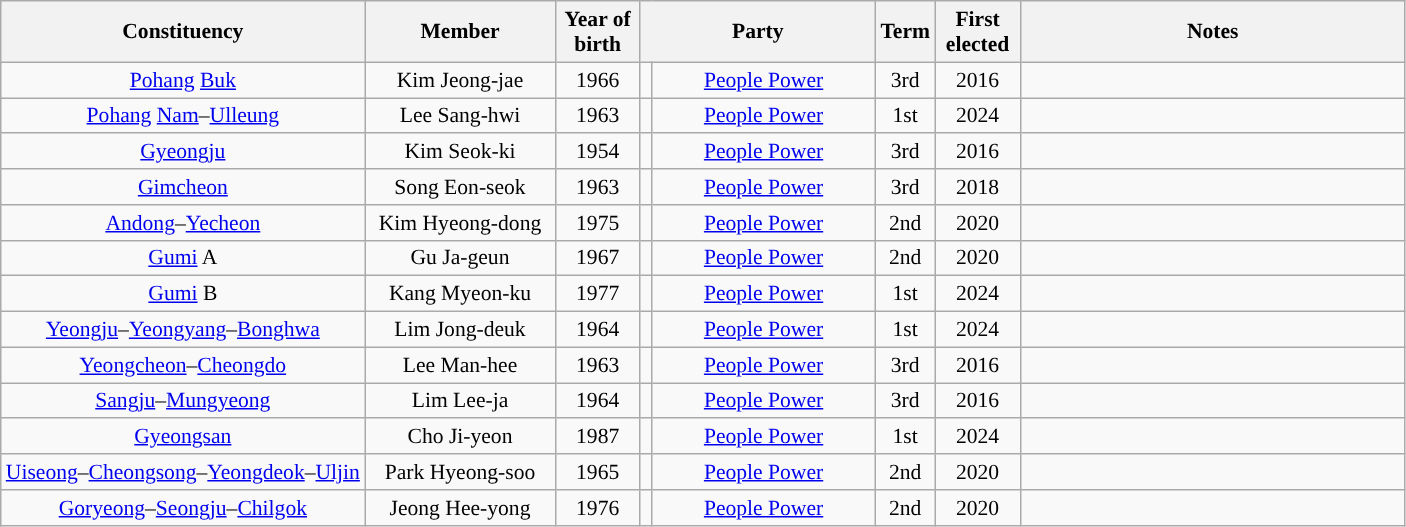<table class="wikitable sortable" style="font-size:90%; text-align:center">
<tr>
<th scope="col" style="width:150px;">Constituency</th>
<th scope="col" style="width:120px;">Member</th>
<th scope="col" style="width:50px;">Year of birth</th>
<th scope="col" style="width:150px;" colspan="2">Party</th>
<th scope="col" style="width:20px;">Term</th>
<th scope="col" style="width:50px;">First elected</th>
<th scope="col" style="width:250px;" class="unsortable">Notes</th>
</tr>
<tr>
<td><a href='#'>Pohang</a> <a href='#'>Buk</a></td>
<td>Kim Jeong-jae</td>
<td>1966</td>
<td scope="row" width="1" style="background-color:"></td>
<td><a href='#'>People Power</a></td>
<td>3rd</td>
<td>2016</td>
<td></td>
</tr>
<tr>
<td><a href='#'>Pohang</a> <a href='#'>Nam</a>–<a href='#'>Ulleung</a></td>
<td>Lee Sang-hwi</td>
<td>1963</td>
<td scope="row" style="background-color:"></td>
<td><a href='#'>People Power</a></td>
<td>1st</td>
<td>2024</td>
<td></td>
</tr>
<tr>
<td><a href='#'>Gyeongju</a></td>
<td>Kim Seok-ki</td>
<td>1954</td>
<td scope="row" style="background-color:"></td>
<td><a href='#'>People Power</a></td>
<td>3rd</td>
<td>2016</td>
<td></td>
</tr>
<tr>
<td><a href='#'>Gimcheon</a></td>
<td>Song Eon-seok</td>
<td>1963</td>
<td scope="row" style="background-color:"></td>
<td><a href='#'>People Power</a></td>
<td>3rd</td>
<td>2018</td>
<td></td>
</tr>
<tr>
<td><a href='#'>Andong</a>–<a href='#'>Yecheon</a></td>
<td>Kim Hyeong-dong</td>
<td>1975</td>
<td scope="row" style="background-color:"></td>
<td><a href='#'>People Power</a></td>
<td>2nd</td>
<td>2020</td>
<td></td>
</tr>
<tr>
<td><a href='#'>Gumi</a> A</td>
<td>Gu Ja-geun</td>
<td>1967</td>
<td scope="row" style="background-color:"></td>
<td><a href='#'>People Power</a></td>
<td>2nd</td>
<td>2020</td>
<td></td>
</tr>
<tr>
<td><a href='#'>Gumi</a> B</td>
<td>Kang Myeon-ku</td>
<td>1977</td>
<td scope="row" style="background-color:"></td>
<td><a href='#'>People Power</a></td>
<td>1st</td>
<td>2024</td>
<td></td>
</tr>
<tr>
<td><a href='#'>Yeongju</a>–<a href='#'>Yeongyang</a>–<a href='#'>Bonghwa</a></td>
<td>Lim Jong-deuk</td>
<td>1964</td>
<td scope="row" style="background-color:"></td>
<td><a href='#'>People Power</a></td>
<td>1st</td>
<td>2024</td>
<td></td>
</tr>
<tr>
<td><a href='#'>Yeongcheon</a>–<a href='#'>Cheongdo</a></td>
<td>Lee Man-hee</td>
<td>1963</td>
<td scope="row" style="background-color:"></td>
<td><a href='#'>People Power</a></td>
<td>3rd</td>
<td>2016</td>
<td></td>
</tr>
<tr>
<td><a href='#'>Sangju</a>–<a href='#'>Mungyeong</a></td>
<td>Lim Lee-ja</td>
<td>1964</td>
<td scope="row" style="background-color:"></td>
<td><a href='#'>People Power</a></td>
<td>3rd</td>
<td>2016</td>
<td></td>
</tr>
<tr>
<td><a href='#'>Gyeongsan</a></td>
<td>Cho Ji-yeon</td>
<td>1987</td>
<td scope="row" style="background-color:"></td>
<td><a href='#'>People Power</a></td>
<td>1st</td>
<td>2024</td>
<td></td>
</tr>
<tr>
<td><a href='#'>Uiseong</a>–<a href='#'>Cheongsong</a>–<a href='#'>Yeongdeok</a>–<a href='#'>Uljin</a></td>
<td>Park Hyeong-soo</td>
<td>1965</td>
<td scope="row" style="background-color:"></td>
<td><a href='#'>People Power</a></td>
<td>2nd</td>
<td>2020</td>
<td></td>
</tr>
<tr>
<td><a href='#'>Goryeong</a>–<a href='#'>Seongju</a>–<a href='#'>Chilgok</a></td>
<td>Jeong Hee-yong</td>
<td>1976</td>
<td scope="row" style="background-color:"></td>
<td><a href='#'>People Power</a></td>
<td>2nd</td>
<td>2020</td>
<td></td>
</tr>
</table>
